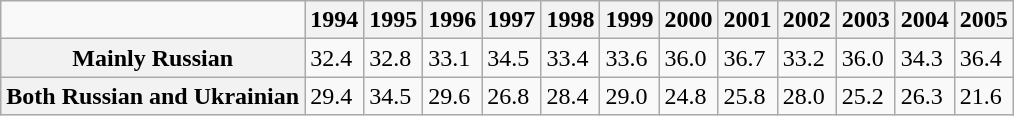<table class="wikitable">
<tr>
<td></td>
<th>1994</th>
<th>1995</th>
<th>1996</th>
<th>1997</th>
<th>1998</th>
<th>1999</th>
<th>2000</th>
<th>2001</th>
<th>2002</th>
<th>2003</th>
<th>2004</th>
<th>2005</th>
</tr>
<tr>
<th class="bright">Mainly Russian</th>
<td class="bright">32.4</td>
<td class="bright">32.8</td>
<td class="bright">33.1</td>
<td class="bright">34.5</td>
<td class="bright">33.4</td>
<td class="bright">33.6</td>
<td class="bright">36.0</td>
<td class="bright">36.7</td>
<td class="bright">33.2</td>
<td class="bright">36.0</td>
<td class="bright">34.3</td>
<td class="bright">36.4</td>
</tr>
<tr>
<th class="highlight">Both Russian and Ukrainian</th>
<td class="highlight">29.4</td>
<td class="highlight">34.5</td>
<td class="highlight">29.6</td>
<td class="highlight">26.8</td>
<td class="highlight">28.4</td>
<td class="highlight">29.0</td>
<td class="highlight">24.8</td>
<td class="highlight">25.8</td>
<td class="highlight">28.0</td>
<td class="highlight">25.2</td>
<td class="highlight">26.3</td>
<td class="highlight">21.6</td>
</tr>
</table>
